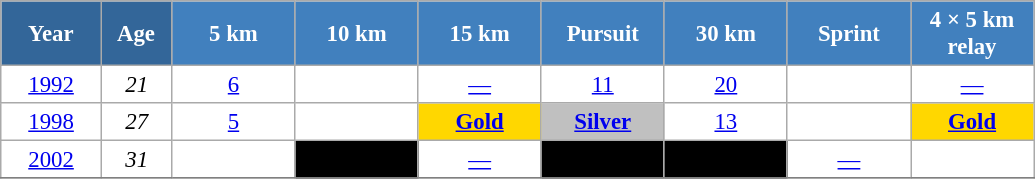<table class="wikitable" style="font-size:95%; text-align:center; border:grey solid 1px; border-collapse:collapse; background:#ffffff;">
<tr>
<th style="background-color:#369; color:white; width:60px;"> Year </th>
<th style="background-color:#369; color:white; width:40px;"> Age </th>
<th style="background-color:#4180be; color:white; width:75px;"> 5 km </th>
<th style="background-color:#4180be; color:white; width:75px;"> 10 km </th>
<th style="background-color:#4180be; color:white; width:75px;"> 15 km </th>
<th style="background-color:#4180be; color:white; width:75px;"> Pursuit </th>
<th style="background-color:#4180be; color:white; width:75px;"> 30 km </th>
<th style="background-color:#4180be; color:white; width:75px;"> Sprint </th>
<th style="background-color:#4180be; color:white; width:75px;"> 4 × 5 km <br> relay </th>
</tr>
<tr>
<td><a href='#'>1992</a></td>
<td><em>21</em></td>
<td><a href='#'>6</a></td>
<td></td>
<td><a href='#'>—</a></td>
<td><a href='#'>11</a></td>
<td><a href='#'>20</a></td>
<td></td>
<td><a href='#'>—</a></td>
</tr>
<tr>
<td><a href='#'>1998</a></td>
<td><em>27</em></td>
<td><a href='#'>5</a></td>
<td></td>
<td style="background:gold;"><a href='#'><strong>Gold</strong></a></td>
<td style="background:silver;"><a href='#'><strong>Silver</strong></a></td>
<td><a href='#'>13</a></td>
<td></td>
<td style="background:gold;"><a href='#'><strong>Gold</strong></a></td>
</tr>
<tr>
<td><a href='#'>2002</a></td>
<td><em>31</em></td>
<td></td>
<td style="background:#000; color:#fff;"><a href='#'><span></span></a></td>
<td><a href='#'>—</a></td>
<td style="background:#000; color:#fff;"><a href='#'><span></span></a></td>
<td style="background:#000; color:#fff;"><a href='#'><span></span></a></td>
<td><a href='#'>—</a></td>
<td><a href='#'></a></td>
</tr>
<tr>
</tr>
</table>
